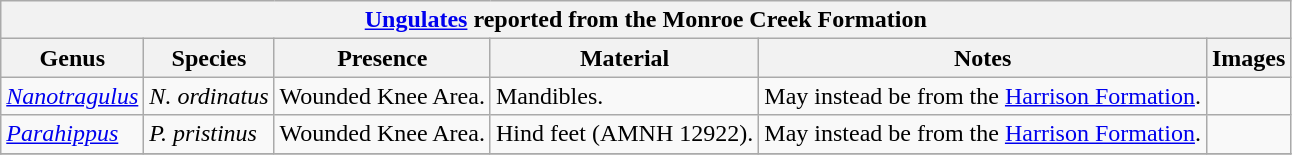<table class="wikitable" align="center">
<tr>
<th colspan="6" align="center"><strong><a href='#'>Ungulates</a> reported from the Monroe Creek Formation</strong></th>
</tr>
<tr>
<th>Genus</th>
<th>Species</th>
<th>Presence</th>
<th><strong>Material</strong></th>
<th>Notes</th>
<th>Images</th>
</tr>
<tr>
<td><em><a href='#'>Nanotragulus</a></em></td>
<td><em>N. ordinatus</em></td>
<td>Wounded Knee Area.</td>
<td>Mandibles.</td>
<td>May instead be from the <a href='#'>Harrison Formation</a>.</td>
<td></td>
</tr>
<tr>
<td><em><a href='#'>Parahippus</a></em></td>
<td><em>P. pristinus</em></td>
<td>Wounded Knee Area.</td>
<td>Hind feet (AMNH 12922).</td>
<td>May instead be from the <a href='#'>Harrison Formation</a>.</td>
<td></td>
</tr>
<tr>
</tr>
</table>
